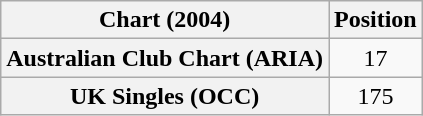<table class="wikitable plainrowheaders">
<tr>
<th>Chart (2004)</th>
<th>Position</th>
</tr>
<tr>
<th scope="row">Australian Club Chart (ARIA)</th>
<td align="center">17</td>
</tr>
<tr>
<th scope="row">UK Singles (OCC)</th>
<td align="center">175</td>
</tr>
</table>
